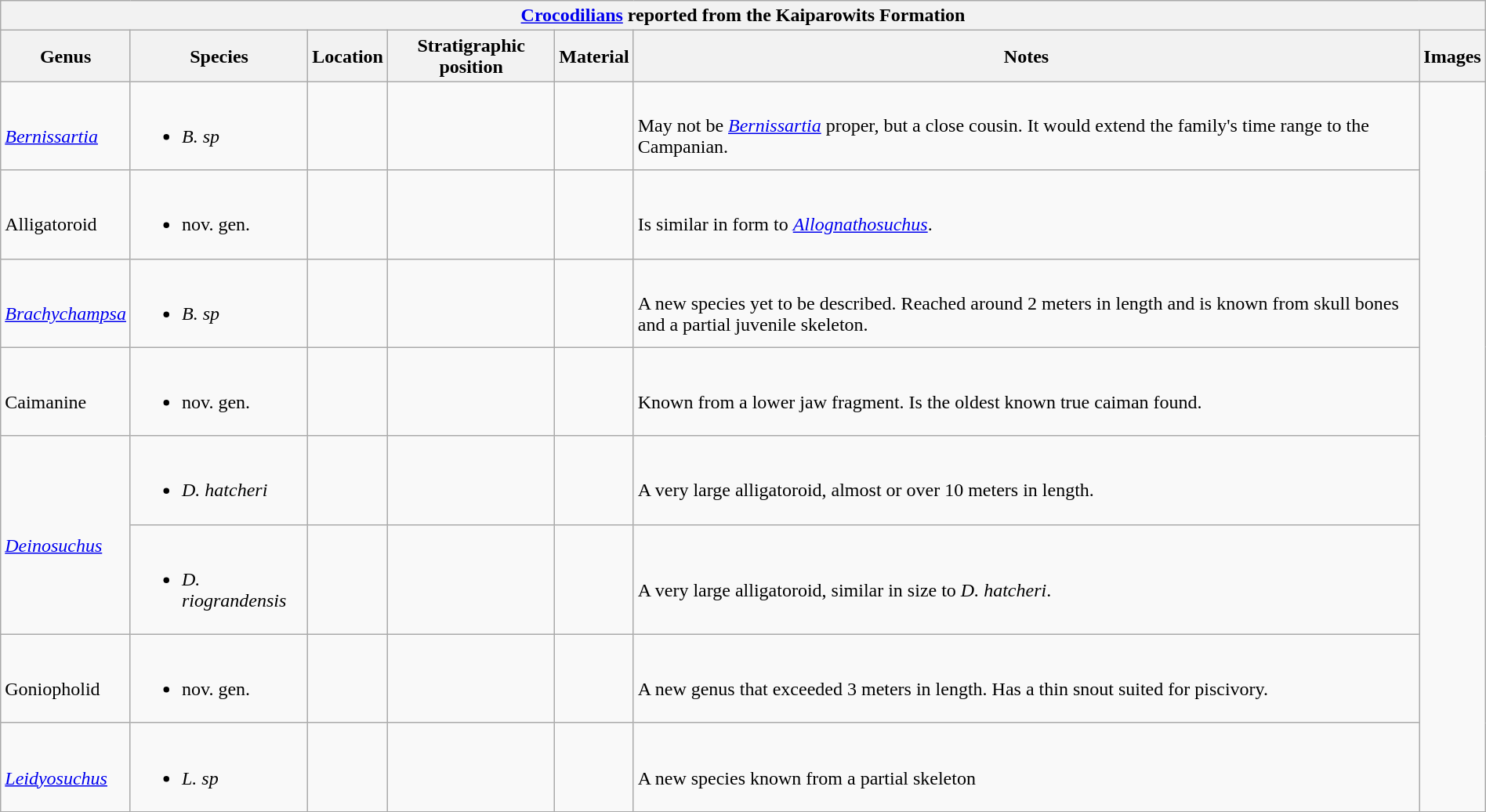<table class="wikitable" align="center" width="100%">
<tr>
<th colspan="7" align="center"><strong><a href='#'>Crocodilians</a> reported from the Kaiparowits Formation</strong></th>
</tr>
<tr>
<th>Genus</th>
<th>Species</th>
<th>Location</th>
<th>Stratigraphic position</th>
<th>Material</th>
<th>Notes</th>
<th>Images</th>
</tr>
<tr>
<td><br><em><a href='#'>Bernissartia</a></em></td>
<td><br><ul><li><em>B. sp</em></li></ul></td>
<td></td>
<td></td>
<td></td>
<td><br>May not be <em><a href='#'>Bernissartia</a></em> proper, but a close cousin. It would extend the family's time range to the Campanian.</td>
<td rowspan="99"><br>

</td>
</tr>
<tr>
<td><br>Alligatoroid</td>
<td><br><ul><li>nov. gen.</li></ul></td>
<td></td>
<td></td>
<td></td>
<td><br>Is similar in form to <em><a href='#'>Allognathosuchus</a></em>.</td>
</tr>
<tr>
<td><br><em><a href='#'>Brachychampsa</a></em></td>
<td><br><ul><li><em>B. sp</em></li></ul></td>
<td></td>
<td></td>
<td></td>
<td><br>A new species yet to be described. Reached around 2 meters in length and is known from skull bones and a partial juvenile skeleton.</td>
</tr>
<tr>
<td><br>Caimanine</td>
<td><br><ul><li>nov. gen.</li></ul></td>
<td></td>
<td></td>
<td></td>
<td><br>Known from a lower jaw fragment. Is the oldest known true caiman found.</td>
</tr>
<tr>
<td rowspan=2><br><em><a href='#'>Deinosuchus</a></em></td>
<td><br><ul><li><em>D. hatcheri</em></li></ul></td>
<td></td>
<td></td>
<td></td>
<td><br>A very large alligatoroid, almost or over 10 meters in length.</td>
</tr>
<tr>
<td><br><ul><li><em>D. riograndensis</em></li></ul></td>
<td></td>
<td></td>
<td></td>
<td><br>A very large alligatoroid, similar in size to <em>D. hatcheri</em>.</td>
</tr>
<tr>
<td><br>Goniopholid</td>
<td><br><ul><li>nov. gen.</li></ul></td>
<td></td>
<td></td>
<td></td>
<td><br>A new genus that exceeded 3 meters in length. Has a thin snout suited for piscivory.</td>
</tr>
<tr>
<td><br><em><a href='#'>Leidyosuchus</a></em></td>
<td><br><ul><li><em>L. sp</em></li></ul></td>
<td></td>
<td></td>
<td></td>
<td><br>A new species known from a partial skeleton</td>
</tr>
<tr>
</tr>
</table>
